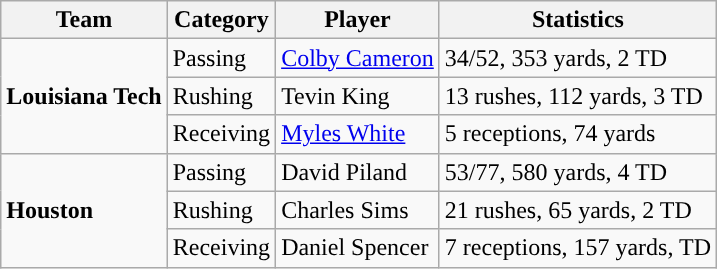<table class="wikitable" style="float: left;">
<tr>
<th>Team</th>
<th>Category</th>
<th>Player</th>
<th>Statistics</th>
</tr>
<tr>
<td rowspan=3><strong>Louisiana Tech</strong></td>
<td>Passing</td>
<td><a href='#'>Colby Cameron</a></td>
<td>34/52, 353 yards, 2 TD</td>
</tr>
<tr>
<td>Rushing</td>
<td>Tevin King</td>
<td>13 rushes, 112 yards, 3 TD</td>
</tr>
<tr>
<td>Receiving</td>
<td><a href='#'>Myles White</a></td>
<td>5 receptions, 74 yards</td>
</tr>
<tr>
<td rowspan=3><strong>Houston</strong></td>
<td>Passing</td>
<td>David Piland</td>
<td>53/77, 580 yards, 4 TD</td>
</tr>
<tr>
<td>Rushing</td>
<td>Charles Sims</td>
<td>21 rushes, 65 yards, 2 TD</td>
</tr>
<tr>
<td>Receiving</td>
<td>Daniel Spencer</td>
<td>7 receptions, 157 yards, TD</td>
</tr>
</table>
